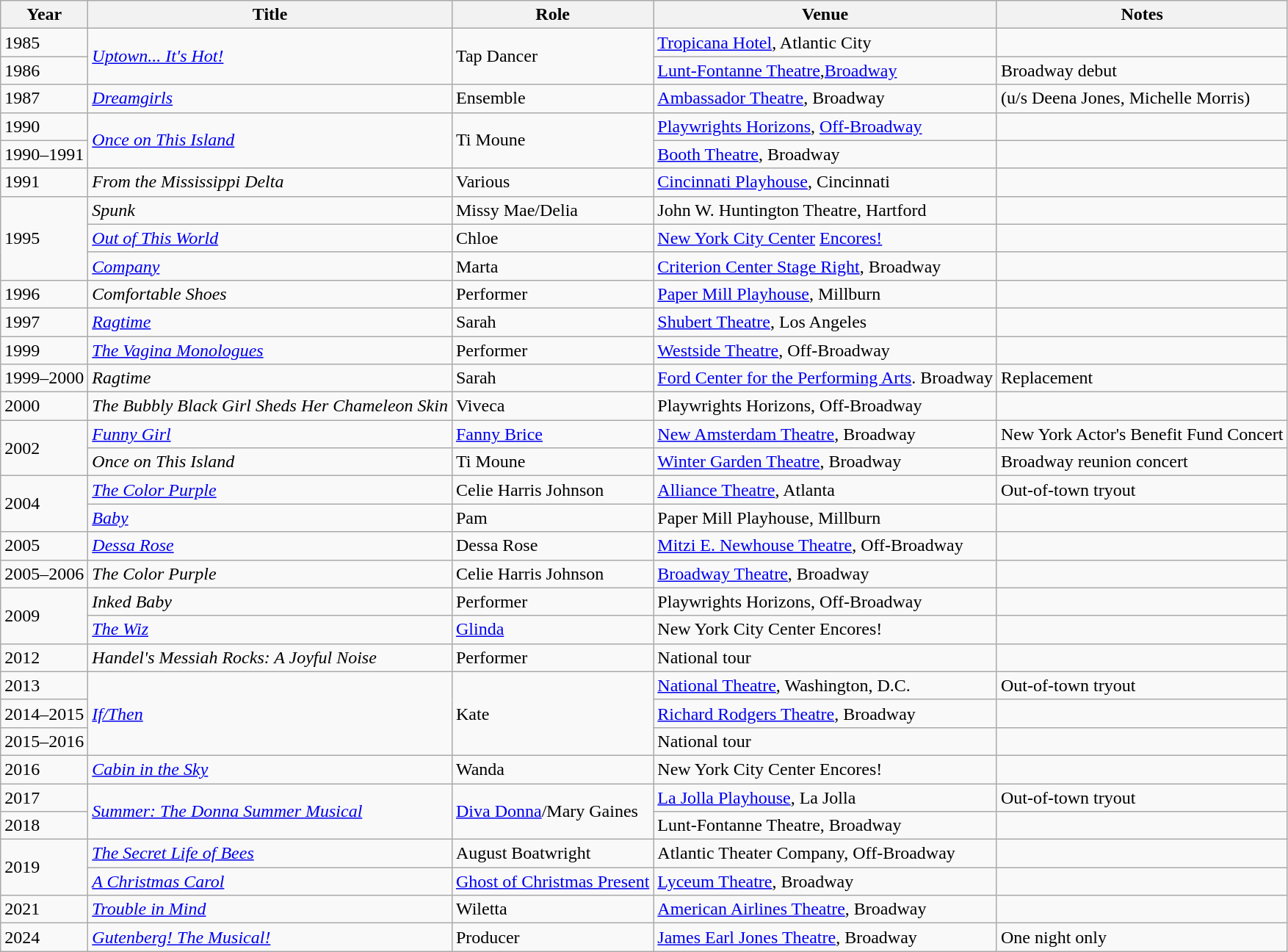<table class="wikitable">
<tr>
<th>Year</th>
<th>Title</th>
<th>Role</th>
<th>Venue</th>
<th>Notes</th>
</tr>
<tr>
<td>1985</td>
<td rowspan="2"><em><a href='#'>Uptown... It's Hot!</a></em></td>
<td rowspan="2">Tap Dancer</td>
<td><a href='#'>Tropicana Hotel</a>, Atlantic City</td>
<td></td>
</tr>
<tr>
<td>1986</td>
<td><a href='#'>Lunt-Fontanne Theatre</a>,<a href='#'>Broadway</a></td>
<td>Broadway debut</td>
</tr>
<tr>
<td>1987</td>
<td><em><a href='#'>Dreamgirls</a></em></td>
<td>Ensemble</td>
<td><a href='#'>Ambassador Theatre</a>, Broadway</td>
<td>(u/s Deena Jones, Michelle Morris)</td>
</tr>
<tr>
<td>1990</td>
<td rowspan="2"><em><a href='#'>Once on This Island</a></em></td>
<td rowspan="2">Ti Moune</td>
<td><a href='#'>Playwrights Horizons</a>, <a href='#'>Off-Broadway</a></td>
<td></td>
</tr>
<tr>
<td>1990–1991</td>
<td><a href='#'>Booth Theatre</a>, Broadway</td>
<td></td>
</tr>
<tr>
<td>1991</td>
<td><em>From the Mississippi Delta</em></td>
<td>Various</td>
<td><a href='#'>Cincinnati Playhouse</a>, Cincinnati</td>
<td></td>
</tr>
<tr>
<td rowspan="3">1995</td>
<td><em>Spunk</em></td>
<td>Missy Mae/Delia</td>
<td>John W. Huntington Theatre, Hartford</td>
<td></td>
</tr>
<tr>
<td><em><a href='#'>Out of This World</a></em></td>
<td>Chloe</td>
<td><a href='#'>New York City Center</a> <a href='#'>Encores!</a></td>
<td></td>
</tr>
<tr>
<td><em><a href='#'>Company</a></em></td>
<td>Marta</td>
<td><a href='#'>Criterion Center Stage Right</a>, Broadway</td>
<td></td>
</tr>
<tr>
<td>1996</td>
<td><em>Comfortable Shoes</em></td>
<td>Performer</td>
<td><a href='#'>Paper Mill Playhouse</a>, Millburn</td>
<td></td>
</tr>
<tr>
<td>1997</td>
<td><em><a href='#'>Ragtime</a></em></td>
<td>Sarah</td>
<td><a href='#'>Shubert Theatre</a>, Los Angeles</td>
<td></td>
</tr>
<tr>
<td>1999</td>
<td><em><a href='#'>The Vagina Monologues</a></em></td>
<td>Performer</td>
<td><a href='#'>Westside Theatre</a>, Off-Broadway</td>
<td></td>
</tr>
<tr>
<td>1999–2000</td>
<td><em>Ragtime</em></td>
<td>Sarah</td>
<td><a href='#'>Ford Center for the Performing Arts</a>. Broadway</td>
<td>Replacement</td>
</tr>
<tr>
<td>2000</td>
<td><em>The Bubbly Black Girl Sheds Her Chameleon Skin</em></td>
<td>Viveca</td>
<td>Playwrights Horizons, Off-Broadway</td>
<td></td>
</tr>
<tr>
<td rowspan="2">2002</td>
<td><em><a href='#'>Funny Girl</a></em></td>
<td><a href='#'>Fanny Brice</a></td>
<td><a href='#'>New Amsterdam Theatre</a>, Broadway</td>
<td>New York Actor's Benefit Fund Concert</td>
</tr>
<tr>
<td><em>Once on This Island</em></td>
<td>Ti Moune</td>
<td><a href='#'>Winter Garden Theatre</a>, Broadway</td>
<td>Broadway reunion concert</td>
</tr>
<tr>
<td rowspan="2">2004</td>
<td><em><a href='#'>The Color Purple</a></em></td>
<td>Celie Harris Johnson</td>
<td><a href='#'>Alliance Theatre</a>, Atlanta</td>
<td>Out-of-town tryout</td>
</tr>
<tr>
<td><em><a href='#'>Baby</a></em></td>
<td>Pam</td>
<td>Paper Mill Playhouse, Millburn</td>
<td></td>
</tr>
<tr>
<td>2005</td>
<td><em><a href='#'>Dessa Rose</a></em></td>
<td>Dessa Rose</td>
<td><a href='#'>Mitzi E. Newhouse Theatre</a>, Off-Broadway</td>
<td></td>
</tr>
<tr>
<td>2005–2006</td>
<td><em>The Color Purple</em></td>
<td>Celie Harris Johnson</td>
<td><a href='#'>Broadway Theatre</a>, Broadway</td>
<td></td>
</tr>
<tr>
<td rowspan="2">2009</td>
<td><em>Inked Baby</em></td>
<td>Performer</td>
<td>Playwrights Horizons, Off-Broadway</td>
<td></td>
</tr>
<tr>
<td><em><a href='#'>The Wiz</a></em></td>
<td><a href='#'>Glinda</a></td>
<td>New York City Center Encores!</td>
<td></td>
</tr>
<tr>
<td>2012</td>
<td><em>Handel's Messiah Rocks: A Joyful Noise</em></td>
<td>Performer</td>
<td>National tour</td>
<td></td>
</tr>
<tr>
<td>2013</td>
<td rowspan="3"><em><a href='#'>If/Then</a></em></td>
<td rowspan="3">Kate</td>
<td><a href='#'>National Theatre</a>, Washington, D.C.</td>
<td>Out-of-town tryout</td>
</tr>
<tr>
<td>2014–2015</td>
<td><a href='#'>Richard Rodgers Theatre</a>, Broadway</td>
<td></td>
</tr>
<tr>
<td>2015–2016</td>
<td>National tour</td>
<td></td>
</tr>
<tr>
<td>2016</td>
<td><em><a href='#'>Cabin in the Sky</a></em></td>
<td>Wanda</td>
<td>New York City Center Encores!</td>
<td></td>
</tr>
<tr>
<td>2017</td>
<td rowspan="2"><em><a href='#'>Summer: The Donna Summer Musical</a></em></td>
<td rowspan="2"><a href='#'>Diva Donna</a>/Mary Gaines</td>
<td><a href='#'>La Jolla Playhouse</a>, La Jolla</td>
<td>Out-of-town tryout</td>
</tr>
<tr>
<td>2018</td>
<td>Lunt-Fontanne Theatre, Broadway</td>
<td></td>
</tr>
<tr>
<td rowspan=2>2019</td>
<td><em><a href='#'>The Secret Life of Bees</a></em></td>
<td>August Boatwright</td>
<td>Atlantic Theater Company, Off-Broadway</td>
<td></td>
</tr>
<tr>
<td><em><a href='#'>A Christmas Carol</a></em></td>
<td><a href='#'>Ghost of Christmas Present</a></td>
<td><a href='#'>Lyceum Theatre</a>, Broadway</td>
<td></td>
</tr>
<tr>
<td>2021</td>
<td><a href='#'><em>Trouble in Mind</em></a></td>
<td>Wiletta</td>
<td><a href='#'>American Airlines Theatre</a>, Broadway</td>
<td></td>
</tr>
<tr>
<td>2024</td>
<td><em><a href='#'>Gutenberg! The Musical!</a></em></td>
<td>Producer</td>
<td><a href='#'>James Earl Jones Theatre</a>, Broadway</td>
<td>One night only</td>
</tr>
</table>
